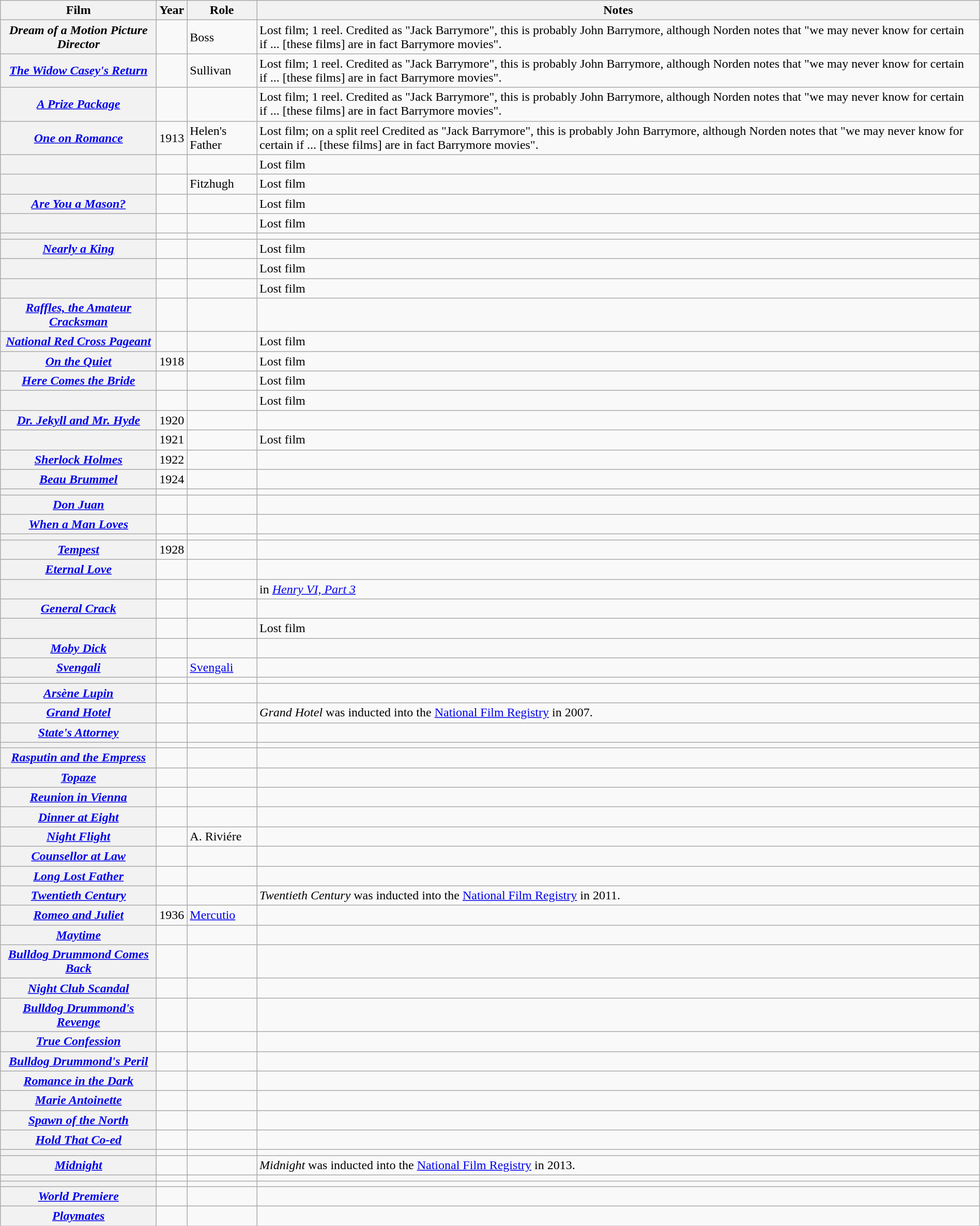<table class="wikitable plainrowheaders sortable" style="margin-right: 0;">
<tr>
<th scope="col">Film</th>
<th scope="col">Year</th>
<th scope="col">Role</th>
<th scope="col" class="unsortable">Notes</th>
</tr>
<tr>
<th scope="row"><em>Dream of a Motion Picture Director</em></th>
<td></td>
<td>Boss</td>
<td>Lost film; 1 reel. Credited as "Jack Barrymore", this is probably John Barrymore, although Norden notes that "we may never know for certain if ... [these films] are in fact Barrymore movies".</td>
</tr>
<tr>
<th scope="row"><em><a href='#'>The Widow Casey's Return</a></em></th>
<td></td>
<td>Sullivan</td>
<td>Lost film; 1 reel. Credited as "Jack Barrymore", this is probably John Barrymore, although Norden notes that "we may never know for certain if ... [these films] are in fact Barrymore movies".</td>
</tr>
<tr>
<th scope="row"><em><a href='#'>A Prize Package</a></em></th>
<td></td>
<td></td>
<td>Lost film; 1 reel. Credited as "Jack Barrymore", this is probably John Barrymore, although Norden notes that "we may never know for certain if ... [these films] are in fact Barrymore movies".</td>
</tr>
<tr>
<th scope="row"><em><a href='#'>One on Romance</a></em></th>
<td>1913</td>
<td>Helen's Father</td>
<td>Lost film; on a split reel Credited as "Jack Barrymore", this is probably John Barrymore, although Norden notes that "we may never know for certain if ... [these films] are in fact Barrymore movies".</td>
</tr>
<tr>
<th scope="row"></th>
<td></td>
<td></td>
<td>Lost film</td>
</tr>
<tr>
<th scope="row"></th>
<td></td>
<td>Fitzhugh</td>
<td>Lost film</td>
</tr>
<tr>
<th scope="row"><em><a href='#'>Are You a Mason?</a></em></th>
<td></td>
<td></td>
<td>Lost film</td>
</tr>
<tr>
<th scope="row"></th>
<td></td>
<td></td>
<td>Lost film</td>
</tr>
<tr>
<th scope="row"></th>
<td></td>
<td></td>
<td></td>
</tr>
<tr>
<th scope="row"><em><a href='#'>Nearly a King</a></em></th>
<td></td>
<td></td>
<td>Lost film</td>
</tr>
<tr>
<th scope="row"></th>
<td></td>
<td></td>
<td>Lost film</td>
</tr>
<tr>
<th scope="row"></th>
<td></td>
<td></td>
<td>Lost film</td>
</tr>
<tr>
<th scope="row"><em><a href='#'>Raffles, the Amateur Cracksman</a></em></th>
<td></td>
<td></td>
<td></td>
</tr>
<tr>
<th scope="row"><em><a href='#'>National Red Cross Pageant</a></em></th>
<td></td>
<td></td>
<td>Lost film</td>
</tr>
<tr>
<th scope="row"><em><a href='#'>On the Quiet</a></em></th>
<td>1918</td>
<td></td>
<td>Lost film</td>
</tr>
<tr>
<th scope="row"><em><a href='#'>Here Comes the Bride</a></em></th>
<td></td>
<td></td>
<td>Lost film</td>
</tr>
<tr>
<th scope="row"></th>
<td></td>
<td></td>
<td>Lost film</td>
</tr>
<tr>
<th scope="row"><em><a href='#'>Dr. Jekyll and Mr. Hyde</a></em></th>
<td>1920</td>
<td></td>
<td></td>
</tr>
<tr>
<th scope="row"></th>
<td>1921</td>
<td></td>
<td>Lost film</td>
</tr>
<tr>
<th scope="row"><em><a href='#'>Sherlock Holmes</a></em></th>
<td>1922</td>
<td></td>
<td></td>
</tr>
<tr>
<th scope="row"><em><a href='#'>Beau Brummel</a></em></th>
<td>1924</td>
<td></td>
<td></td>
</tr>
<tr>
<th scope="row"></th>
<td></td>
<td></td>
<td></td>
</tr>
<tr>
<th scope="row"><em><a href='#'>Don Juan</a></em></th>
<td></td>
<td></td>
<td></td>
</tr>
<tr>
<th scope="row"><em><a href='#'>When a Man Loves</a></em></th>
<td></td>
<td></td>
<td></td>
</tr>
<tr>
<th scope="row"></th>
<td></td>
<td></td>
<td></td>
</tr>
<tr>
<th scope="row"><em><a href='#'>Tempest</a></em></th>
<td>1928</td>
<td></td>
<td></td>
</tr>
<tr>
<th scope="row"><em><a href='#'>Eternal Love</a></em></th>
<td></td>
<td></td>
<td></td>
</tr>
<tr>
<th scope="row"></th>
<td></td>
<td></td>
<td>in <em><a href='#'>Henry VI, Part 3</a></em></td>
</tr>
<tr>
<th scope="row"><em><a href='#'>General Crack</a></em></th>
<td></td>
<td></td>
<td></td>
</tr>
<tr>
<th scope="row"></th>
<td></td>
<td></td>
<td>Lost film</td>
</tr>
<tr>
<th scope="row"><em><a href='#'>Moby Dick</a></em></th>
<td></td>
<td></td>
<td></td>
</tr>
<tr>
<th scope="row"><em><a href='#'>Svengali</a></em></th>
<td></td>
<td><a href='#'>Svengali</a></td>
<td></td>
</tr>
<tr>
<th scope="row"></th>
<td></td>
<td></td>
<td></td>
</tr>
<tr>
<th scope="row"><em><a href='#'>Arsène Lupin</a></em></th>
<td></td>
<td></td>
<td></td>
</tr>
<tr>
<th scope="row"><em><a href='#'>Grand Hotel</a></em></th>
<td></td>
<td></td>
<td><em>Grand Hotel</em> was inducted into the <a href='#'>National Film Registry</a> in 2007.</td>
</tr>
<tr>
<th scope="row"><em><a href='#'>State's Attorney</a></em></th>
<td></td>
<td></td>
<td></td>
</tr>
<tr>
<th scope="row"></th>
<td></td>
<td></td>
<td></td>
</tr>
<tr>
<th scope="row"><em><a href='#'>Rasputin and the Empress</a></em></th>
<td></td>
<td></td>
<td></td>
</tr>
<tr>
<th scope="row"><em><a href='#'>Topaze</a></em></th>
<td></td>
<td></td>
<td></td>
</tr>
<tr>
<th scope="row"><em><a href='#'>Reunion in Vienna</a></em></th>
<td></td>
<td></td>
<td></td>
</tr>
<tr>
<th scope="row"><em><a href='#'>Dinner at Eight</a></em></th>
<td></td>
<td></td>
<td></td>
</tr>
<tr>
<th scope="row"><em><a href='#'>Night Flight</a></em></th>
<td></td>
<td>A. Riviére</td>
<td></td>
</tr>
<tr>
<th scope="row"><em><a href='#'>Counsellor at Law</a></em></th>
<td></td>
<td></td>
<td></td>
</tr>
<tr>
<th scope="row"><em><a href='#'>Long Lost Father</a></em></th>
<td></td>
<td></td>
<td></td>
</tr>
<tr>
<th scope="row"><em><a href='#'>Twentieth Century</a></em></th>
<td></td>
<td></td>
<td><em>Twentieth Century</em> was inducted into the <a href='#'>National Film Registry</a> in 2011.</td>
</tr>
<tr>
<th scope="row"><em><a href='#'>Romeo and Juliet</a></em></th>
<td>1936</td>
<td><a href='#'>Mercutio</a></td>
<td></td>
</tr>
<tr>
<th scope="row"><em><a href='#'>Maytime</a></em></th>
<td></td>
<td></td>
<td></td>
</tr>
<tr>
<th scope="row"><em><a href='#'>Bulldog Drummond Comes Back</a></em></th>
<td></td>
<td></td>
<td></td>
</tr>
<tr>
<th scope="row"><em><a href='#'>Night Club Scandal</a></em></th>
<td></td>
<td></td>
<td></td>
</tr>
<tr>
<th scope="row"><em><a href='#'>Bulldog Drummond's Revenge</a></em></th>
<td></td>
<td></td>
<td></td>
</tr>
<tr>
<th scope="row"><em><a href='#'>True Confession</a></em></th>
<td></td>
<td></td>
<td></td>
</tr>
<tr>
<th scope="row"><em><a href='#'>Bulldog Drummond's Peril</a></em></th>
<td></td>
<td></td>
<td></td>
</tr>
<tr>
<th scope="row"><em><a href='#'>Romance in the Dark</a></em></th>
<td></td>
<td></td>
<td></td>
</tr>
<tr>
<th scope="row"><em><a href='#'>Marie Antoinette</a></em></th>
<td></td>
<td></td>
<td></td>
</tr>
<tr>
<th scope="row"><em><a href='#'>Spawn of the North</a></em></th>
<td></td>
<td></td>
<td></td>
</tr>
<tr>
<th scope="row"><em><a href='#'>Hold That Co-ed</a></em></th>
<td></td>
<td></td>
<td></td>
</tr>
<tr>
<th scope="row"></th>
<td></td>
<td></td>
<td></td>
</tr>
<tr>
<th scope="row"><em><a href='#'>Midnight</a></em></th>
<td></td>
<td></td>
<td><em>Midnight</em> was inducted into the <a href='#'>National Film Registry</a> in 2013.</td>
</tr>
<tr>
<th scope="row"></th>
<td></td>
<td></td>
<td></td>
</tr>
<tr>
<th scope="row"></th>
<td></td>
<td></td>
<td></td>
</tr>
<tr>
<th scope="row"><em><a href='#'>World Premiere</a></em></th>
<td></td>
<td></td>
<td></td>
</tr>
<tr>
<th scope="row"><em><a href='#'>Playmates</a></em></th>
<td></td>
<td></td>
<td></td>
</tr>
</table>
